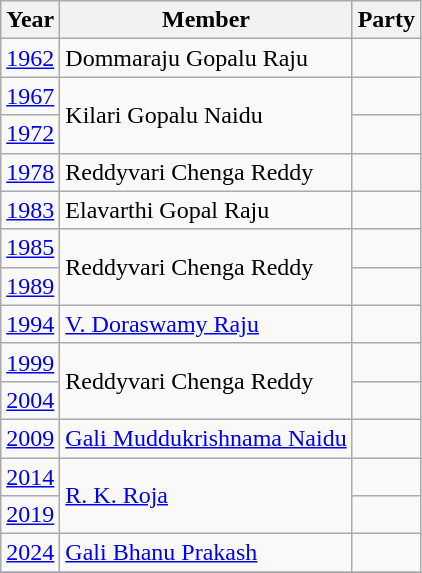<table class="wikitable sortable">
<tr>
<th>Year</th>
<th>Member</th>
<th colspan="2">Party</th>
</tr>
<tr>
<td><a href='#'>1962</a></td>
<td>Dommaraju Gopalu Raju</td>
<td></td>
</tr>
<tr>
<td><a href='#'>1967</a></td>
<td rowspan="2">Kilari Gopalu Naidu</td>
<td></td>
</tr>
<tr>
<td><a href='#'>1972</a></td>
</tr>
<tr>
<td><a href='#'>1978</a></td>
<td>Reddyvari Chenga Reddy</td>
<td></td>
</tr>
<tr>
<td><a href='#'>1983</a></td>
<td>Elavarthi Gopal Raju</td>
<td></td>
</tr>
<tr>
<td><a href='#'>1985</a></td>
<td rowspan="2">Reddyvari Chenga Reddy</td>
<td></td>
</tr>
<tr>
<td><a href='#'>1989</a></td>
</tr>
<tr>
<td><a href='#'>1994</a></td>
<td><a href='#'>V. Doraswamy Raju</a></td>
<td></td>
</tr>
<tr>
<td><a href='#'>1999</a></td>
<td rowspan="2">Reddyvari Chenga Reddy</td>
<td></td>
</tr>
<tr>
<td><a href='#'>2004</a></td>
</tr>
<tr>
<td><a href='#'>2009</a></td>
<td><a href='#'>Gali Muddukrishnama Naidu</a></td>
<td></td>
</tr>
<tr>
<td><a href='#'>2014</a></td>
<td rowspan="2"><a href='#'>R. K. Roja</a></td>
<td></td>
</tr>
<tr>
<td><a href='#'>2019</a></td>
</tr>
<tr>
<td><a href='#'>2024</a></td>
<td><a href='#'>Gali Bhanu Prakash</a></td>
<td></td>
</tr>
<tr>
</tr>
</table>
